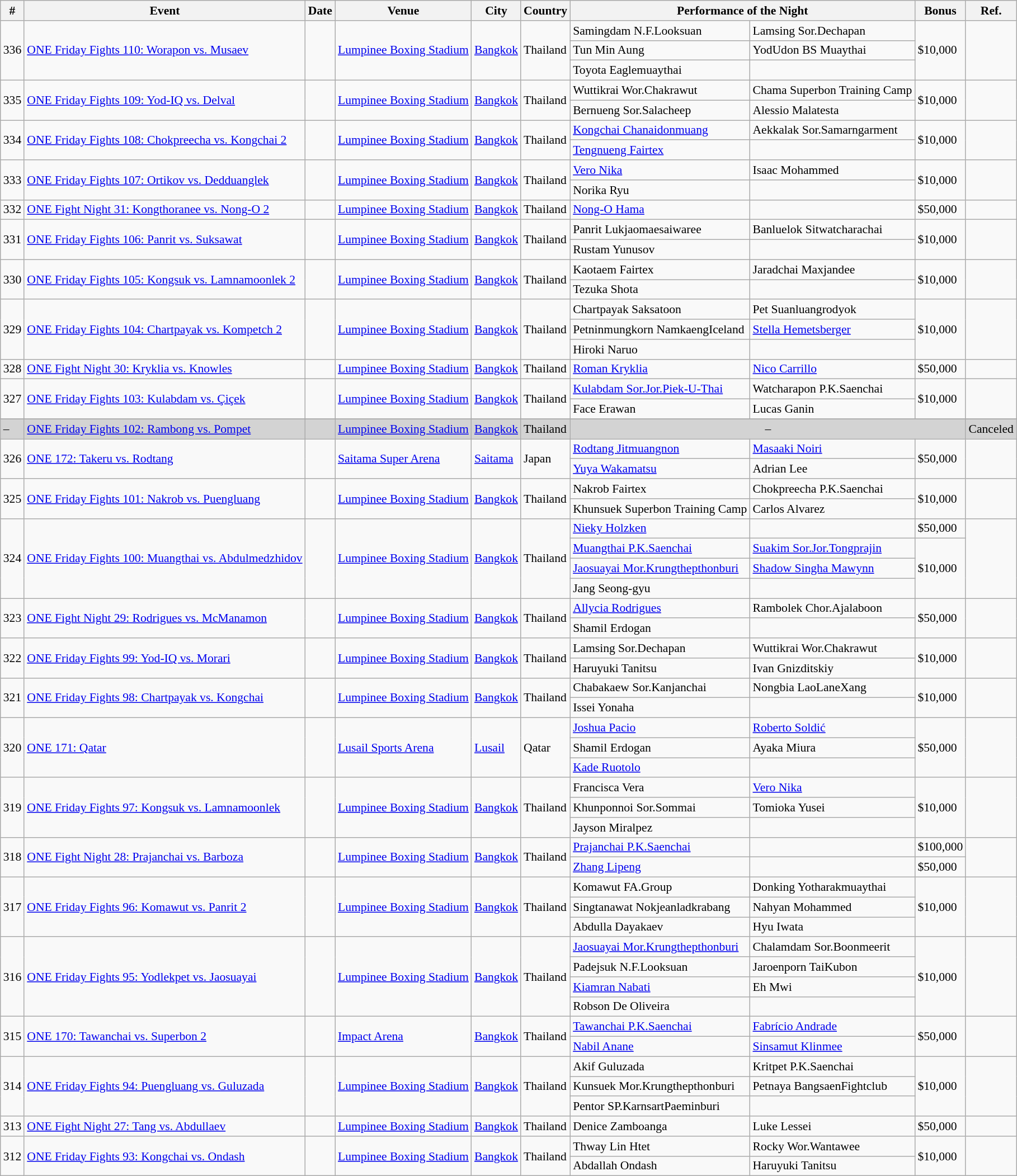<table class="sortable wikitable succession-box" style="font-size:90%;">
<tr>
<th scope="col">#</th>
<th scope="col">Event</th>
<th scope="col">Date</th>
<th scope="col">Venue</th>
<th scope="col">City</th>
<th scope="col">Country</th>
<th colspan="2">Performance of the Night</th>
<th scope="col">Bonus</th>
<th scope="col">Ref.</th>
</tr>
<tr>
<td rowspan="3">336</td>
<td rowspan="3"><a href='#'>ONE Friday Fights 110: Worapon vs. Musaev</a></td>
<td rowspan="3"></td>
<td rowspan="3"><a href='#'>Lumpinee Boxing Stadium</a></td>
<td rowspan="3"><a href='#'>Bangkok</a></td>
<td rowspan="3">Thailand</td>
<td>Samingdam N.F.Looksuan</td>
<td>Lamsing Sor.Dechapan</td>
<td rowspan="3">$10,000</td>
<td rowspan="3"></td>
</tr>
<tr>
<td>Tun Min Aung</td>
<td>YodUdon BS Muaythai</td>
</tr>
<tr>
<td>Toyota Eaglemuaythai</td>
<td></td>
</tr>
<tr>
<td rowspan="2">335</td>
<td rowspan="2"><a href='#'>ONE Friday Fights 109: Yod-IQ vs. Delval</a></td>
<td rowspan="2"></td>
<td rowspan="2"><a href='#'>Lumpinee Boxing Stadium</a></td>
<td rowspan="2"><a href='#'>Bangkok</a></td>
<td rowspan="2">Thailand</td>
<td>Wuttikrai Wor.Chakrawut</td>
<td>Chama Superbon Training Camp</td>
<td rowspan="2">$10,000</td>
<td rowspan="2"></td>
</tr>
<tr>
<td>Bernueng Sor.Salacheep</td>
<td>Alessio Malatesta</td>
</tr>
<tr>
<td rowspan="2">334</td>
<td rowspan="2"><a href='#'>ONE Friday Fights 108: Chokpreecha vs. Kongchai 2</a></td>
<td rowspan="2"></td>
<td rowspan="2"><a href='#'>Lumpinee Boxing Stadium</a></td>
<td rowspan="2"><a href='#'>Bangkok</a></td>
<td rowspan="2">Thailand</td>
<td><a href='#'>Kongchai Chanaidonmuang</a></td>
<td>Aekkalak Sor.Samarngarment</td>
<td rowspan="2">$10,000</td>
<td rowspan="2"></td>
</tr>
<tr>
<td><a href='#'>Tengnueng Fairtex</a></td>
<td></td>
</tr>
<tr>
<td rowspan="2">333</td>
<td rowspan="2"><a href='#'>ONE Friday Fights 107: Ortikov vs. Dedduanglek</a></td>
<td rowspan="2"></td>
<td rowspan="2"><a href='#'>Lumpinee Boxing Stadium</a></td>
<td rowspan="2"><a href='#'>Bangkok</a></td>
<td rowspan="2">Thailand</td>
<td><a href='#'>Vero Nika</a></td>
<td>Isaac Mohammed</td>
<td rowspan="2">$10,000</td>
<td rowspan="2"></td>
</tr>
<tr>
<td>Norika Ryu</td>
<td></td>
</tr>
<tr>
<td>332</td>
<td><a href='#'>ONE Fight Night 31: Kongthoranee vs. Nong-O 2</a></td>
<td></td>
<td><a href='#'>Lumpinee Boxing Stadium</a></td>
<td><a href='#'>Bangkok</a></td>
<td>Thailand</td>
<td><a href='#'>Nong-O Hama</a></td>
<td></td>
<td>$50,000</td>
<td></td>
</tr>
<tr>
<td rowspan="2">331</td>
<td rowspan="2"><a href='#'>ONE Friday Fights 106: Panrit vs. Suksawat</a></td>
<td rowspan="2"></td>
<td rowspan="2"><a href='#'>Lumpinee Boxing Stadium</a></td>
<td rowspan="2"><a href='#'>Bangkok</a></td>
<td rowspan="2">Thailand</td>
<td>Panrit Lukjaomaesaiwaree</td>
<td>Banluelok Sitwatcharachai</td>
<td rowspan="2">$10,000</td>
<td rowspan="2"></td>
</tr>
<tr>
<td>Rustam Yunusov</td>
<td></td>
</tr>
<tr>
<td rowspan="2">330</td>
<td rowspan="2"><a href='#'>ONE Friday Fights 105: Kongsuk vs. Lamnamoonlek 2</a></td>
<td rowspan="2"></td>
<td rowspan="2"><a href='#'>Lumpinee Boxing Stadium</a></td>
<td rowspan="2"><a href='#'>Bangkok</a></td>
<td rowspan="2">Thailand</td>
<td>Kaotaem Fairtex</td>
<td>Jaradchai Maxjandee</td>
<td rowspan="2">$10,000</td>
<td rowspan="2"></td>
</tr>
<tr>
<td>Tezuka Shota</td>
<td></td>
</tr>
<tr>
<td rowspan="3">329</td>
<td rowspan="3"><a href='#'>ONE Friday Fights 104: Chartpayak vs. Kompetch 2</a></td>
<td rowspan="3"></td>
<td rowspan="3"><a href='#'>Lumpinee Boxing Stadium</a></td>
<td rowspan="3"><a href='#'>Bangkok</a></td>
<td rowspan="3">Thailand</td>
<td>Chartpayak Saksatoon</td>
<td>Pet Suanluangrodyok</td>
<td rowspan="3">$10,000</td>
<td rowspan="3"></td>
</tr>
<tr>
<td>Petninmungkorn NamkaengIceland</td>
<td><a href='#'>Stella Hemetsberger</a></td>
</tr>
<tr>
<td>Hiroki Naruo</td>
<td></td>
</tr>
<tr>
<td>328</td>
<td><a href='#'>ONE Fight Night 30: Kryklia vs. Knowles</a></td>
<td></td>
<td><a href='#'>Lumpinee Boxing Stadium</a></td>
<td><a href='#'>Bangkok</a></td>
<td>Thailand</td>
<td><a href='#'>Roman Kryklia</a></td>
<td><a href='#'>Nico Carrillo</a></td>
<td>$50,000</td>
<td></td>
</tr>
<tr>
<td rowspan="2">327</td>
<td rowspan="2"><a href='#'>ONE Friday Fights 103: Kulabdam vs. Çiçek</a></td>
<td rowspan="2"></td>
<td rowspan="2"><a href='#'>Lumpinee Boxing Stadium</a></td>
<td rowspan="2"><a href='#'>Bangkok</a></td>
<td rowspan="2">Thailand</td>
<td><a href='#'>Kulabdam Sor.Jor.Piek-U-Thai</a></td>
<td>Watcharapon P.K.Saenchai</td>
<td rowspan="2">$10,000</td>
<td rowspan="2"></td>
</tr>
<tr>
<td>Face Erawan</td>
<td>Lucas Ganin</td>
</tr>
<tr>
</tr>
<tr bgcolor=#D3D3D3>
<td>–</td>
<td><a href='#'>ONE Friday Fights 102: Rambong vs. Pompet</a></td>
<td></td>
<td><a href='#'>Lumpinee Boxing Stadium</a></td>
<td><a href='#'>Bangkok</a></td>
<td>Thailand</td>
<td colspan="3" align=center>–</td>
<td>Canceled</td>
</tr>
<tr>
<td rowspan="2">326</td>
<td rowspan="2"><a href='#'>ONE 172: Takeru vs. Rodtang</a></td>
<td rowspan="2"></td>
<td rowspan="2"><a href='#'>Saitama Super Arena</a></td>
<td rowspan="2"><a href='#'>Saitama</a></td>
<td rowspan="2">Japan</td>
<td><a href='#'>Rodtang Jitmuangnon</a></td>
<td><a href='#'>Masaaki Noiri</a></td>
<td rowspan="2">$50,000</td>
<td rowspan="2"></td>
</tr>
<tr>
<td><a href='#'>Yuya Wakamatsu</a></td>
<td>Adrian Lee</td>
</tr>
<tr>
<td rowspan="2">325</td>
<td rowspan="2"><a href='#'>ONE Friday Fights 101: Nakrob vs. Puengluang</a></td>
<td rowspan="2"></td>
<td rowspan="2"><a href='#'>Lumpinee Boxing Stadium</a></td>
<td rowspan="2"><a href='#'>Bangkok</a></td>
<td rowspan="2">Thailand</td>
<td>Nakrob Fairtex</td>
<td>Chokpreecha P.K.Saenchai</td>
<td rowspan="2">$10,000</td>
<td rowspan="2"></td>
</tr>
<tr>
<td>Khunsuek Superbon Training Camp</td>
<td>Carlos Alvarez</td>
</tr>
<tr>
<td rowspan="4">324</td>
<td rowspan="4"><a href='#'>ONE Friday Fights 100: Muangthai vs. Abdulmedzhidov</a></td>
<td rowspan="4"></td>
<td rowspan="4"><a href='#'>Lumpinee Boxing Stadium</a></td>
<td rowspan="4"><a href='#'>Bangkok</a></td>
<td rowspan="4">Thailand</td>
<td><a href='#'>Nieky Holzken</a></td>
<td></td>
<td>$50,000</td>
<td rowspan="4"></td>
</tr>
<tr>
<td><a href='#'>Muangthai P.K.Saenchai</a></td>
<td><a href='#'>Suakim Sor.Jor.Tongprajin</a></td>
<td rowspan="3">$10,000</td>
</tr>
<tr>
<td><a href='#'>Jaosuayai Mor.Krungthepthonburi</a></td>
<td><a href='#'>Shadow Singha Mawynn</a></td>
</tr>
<tr>
<td>Jang Seong-gyu</td>
<td></td>
</tr>
<tr>
<td rowspan="2">323</td>
<td rowspan="2"><a href='#'>ONE Fight Night 29: Rodrigues vs. McManamon</a></td>
<td rowspan="2"></td>
<td rowspan="2"><a href='#'>Lumpinee Boxing Stadium</a></td>
<td rowspan="2"><a href='#'>Bangkok</a></td>
<td rowspan="2">Thailand</td>
<td><a href='#'>Allycia Rodrigues</a></td>
<td>Rambolek Chor.Ajalaboon</td>
<td rowspan="2">$50,000</td>
<td rowspan="2"></td>
</tr>
<tr>
<td>Shamil Erdogan</td>
<td></td>
</tr>
<tr>
<td rowspan="2">322</td>
<td rowspan="2"><a href='#'>ONE Friday Fights 99: Yod-IQ vs. Morari</a></td>
<td rowspan="2"></td>
<td rowspan="2"><a href='#'>Lumpinee Boxing Stadium</a></td>
<td rowspan="2"><a href='#'>Bangkok</a></td>
<td rowspan="2">Thailand</td>
<td>Lamsing Sor.Dechapan</td>
<td>Wuttikrai Wor.Chakrawut</td>
<td rowspan="2">$10,000</td>
<td rowspan="2"></td>
</tr>
<tr>
<td>Haruyuki Tanitsu</td>
<td>Ivan Gnizditskiy</td>
</tr>
<tr>
<td rowspan="2">321</td>
<td rowspan="2"><a href='#'>ONE Friday Fights 98: Chartpayak vs. Kongchai</a></td>
<td rowspan="2"></td>
<td rowspan="2"><a href='#'>Lumpinee Boxing Stadium</a></td>
<td rowspan="2"><a href='#'>Bangkok</a></td>
<td rowspan="2">Thailand</td>
<td>Chabakaew Sor.Kanjanchai</td>
<td>Nongbia LaoLaneXang</td>
<td rowspan="2">$10,000</td>
<td rowspan="2"></td>
</tr>
<tr>
<td>Issei Yonaha</td>
<td></td>
</tr>
<tr>
<td rowspan="3">320</td>
<td rowspan="3"><a href='#'>ONE 171: Qatar</a></td>
<td rowspan="3"></td>
<td rowspan="3"><a href='#'>Lusail Sports Arena</a></td>
<td rowspan="3"><a href='#'>Lusail</a></td>
<td rowspan="3">Qatar</td>
<td><a href='#'>Joshua Pacio</a></td>
<td><a href='#'>Roberto Soldić</a></td>
<td rowspan="3">$50,000</td>
<td rowspan="3"></td>
</tr>
<tr>
<td>Shamil Erdogan</td>
<td>Ayaka Miura</td>
</tr>
<tr>
<td><a href='#'>Kade Ruotolo</a></td>
<td></td>
</tr>
<tr>
<td rowspan="3">319</td>
<td rowspan="3"><a href='#'>ONE Friday Fights 97: Kongsuk vs. Lamnamoonlek</a></td>
<td rowspan="3"></td>
<td rowspan="3"><a href='#'>Lumpinee Boxing Stadium</a></td>
<td rowspan="3"><a href='#'>Bangkok</a></td>
<td rowspan="3">Thailand</td>
<td>Francisca Vera</td>
<td><a href='#'>Vero Nika</a></td>
<td rowspan="3">$10,000</td>
<td rowspan="3"></td>
</tr>
<tr>
<td>Khunponnoi Sor.Sommai</td>
<td>Tomioka Yusei</td>
</tr>
<tr>
<td>Jayson Miralpez</td>
<td></td>
</tr>
<tr>
<td rowspan="2">318</td>
<td rowspan="2"><a href='#'>ONE Fight Night 28: Prajanchai vs. Barboza</a></td>
<td rowspan="2"></td>
<td rowspan="2"><a href='#'>Lumpinee Boxing Stadium</a></td>
<td rowspan="2"><a href='#'>Bangkok</a></td>
<td rowspan="2">Thailand</td>
<td><a href='#'>Prajanchai P.K.Saenchai</a></td>
<td></td>
<td>$100,000</td>
<td rowspan="2"></td>
</tr>
<tr>
<td><a href='#'>Zhang Lipeng</a></td>
<td></td>
<td>$50,000</td>
</tr>
<tr>
<td rowspan="3">317</td>
<td rowspan="3"><a href='#'>ONE Friday Fights 96: Komawut vs. Panrit 2</a></td>
<td rowspan="3"></td>
<td rowspan="3"><a href='#'>Lumpinee Boxing Stadium</a></td>
<td rowspan="3"><a href='#'>Bangkok</a></td>
<td rowspan="3">Thailand</td>
<td>Komawut FA.Group</td>
<td>Donking Yotharakmuaythai</td>
<td rowspan="3">$10,000</td>
<td rowspan="3"></td>
</tr>
<tr>
<td>Singtanawat Nokjeanladkrabang</td>
<td>Nahyan Mohammed</td>
</tr>
<tr>
<td>Abdulla Dayakaev</td>
<td>Hyu Iwata</td>
</tr>
<tr>
<td rowspan="4">316</td>
<td rowspan="4"><a href='#'>ONE Friday Fights 95: Yodlekpet vs. Jaosuayai</a></td>
<td rowspan="4"></td>
<td rowspan="4"><a href='#'>Lumpinee Boxing Stadium</a></td>
<td rowspan="4"><a href='#'>Bangkok</a></td>
<td rowspan="4">Thailand</td>
<td><a href='#'>Jaosuayai Mor.Krungthepthonburi</a></td>
<td>Chalamdam Sor.Boonmeerit</td>
<td rowspan="4">$10,000</td>
<td rowspan="4"></td>
</tr>
<tr>
<td>Padejsuk N.F.Looksuan</td>
<td>Jaroenporn TaiKubon</td>
</tr>
<tr>
<td><a href='#'>Kiamran Nabati</a></td>
<td>Eh Mwi</td>
</tr>
<tr>
<td>Robson De Oliveira</td>
<td></td>
</tr>
<tr>
<td rowspan="2">315</td>
<td rowspan="2"><a href='#'>ONE 170: Tawanchai vs. Superbon 2</a></td>
<td rowspan="2"></td>
<td rowspan="2"><a href='#'>Impact Arena</a></td>
<td rowspan="2"><a href='#'>Bangkok</a></td>
<td rowspan="2">Thailand</td>
<td><a href='#'>Tawanchai P.K.Saenchai</a></td>
<td><a href='#'>Fabrício Andrade</a></td>
<td rowspan="2">$50,000</td>
<td rowspan="2"><br></td>
</tr>
<tr>
<td><a href='#'>Nabil Anane</a></td>
<td><a href='#'>Sinsamut Klinmee</a></td>
</tr>
<tr>
<td rowspan="3">314</td>
<td rowspan="3"><a href='#'>ONE Friday Fights 94: Puengluang vs. Guluzada</a></td>
<td rowspan="3"></td>
<td rowspan="3"><a href='#'>Lumpinee Boxing Stadium</a></td>
<td rowspan="3"><a href='#'>Bangkok</a></td>
<td rowspan="3">Thailand</td>
<td>Akif Guluzada</td>
<td>Kritpet P.K.Saenchai</td>
<td rowspan="3">$10,000</td>
<td rowspan="3"></td>
</tr>
<tr>
<td>Kunsuek Mor.Krungthepthonburi</td>
<td>Petnaya BangsaenFightclub</td>
</tr>
<tr>
<td>Pentor SP.KarnsartPaeminburi</td>
<td></td>
</tr>
<tr>
<td>313</td>
<td><a href='#'>ONE Fight Night 27: Tang vs. Abdullaev</a></td>
<td></td>
<td><a href='#'>Lumpinee Boxing Stadium</a></td>
<td><a href='#'>Bangkok</a></td>
<td>Thailand</td>
<td>Denice Zamboanga</td>
<td>Luke Lessei</td>
<td>$50,000</td>
<td></td>
</tr>
<tr>
<td rowspan=2>312</td>
<td rowspan=2><a href='#'>ONE Friday Fights 93: Kongchai vs. Ondash</a></td>
<td rowspan=2></td>
<td rowspan=2><a href='#'>Lumpinee Boxing Stadium</a></td>
<td rowspan=2><a href='#'>Bangkok</a></td>
<td rowspan=2>Thailand</td>
<td>Thway Lin Htet</td>
<td>Rocky Wor.Wantawee</td>
<td rowspan=2>$10,000</td>
<td rowspan=2></td>
</tr>
<tr>
<td>Abdallah Ondash</td>
<td>Haruyuki Tanitsu</td>
</tr>
</table>
